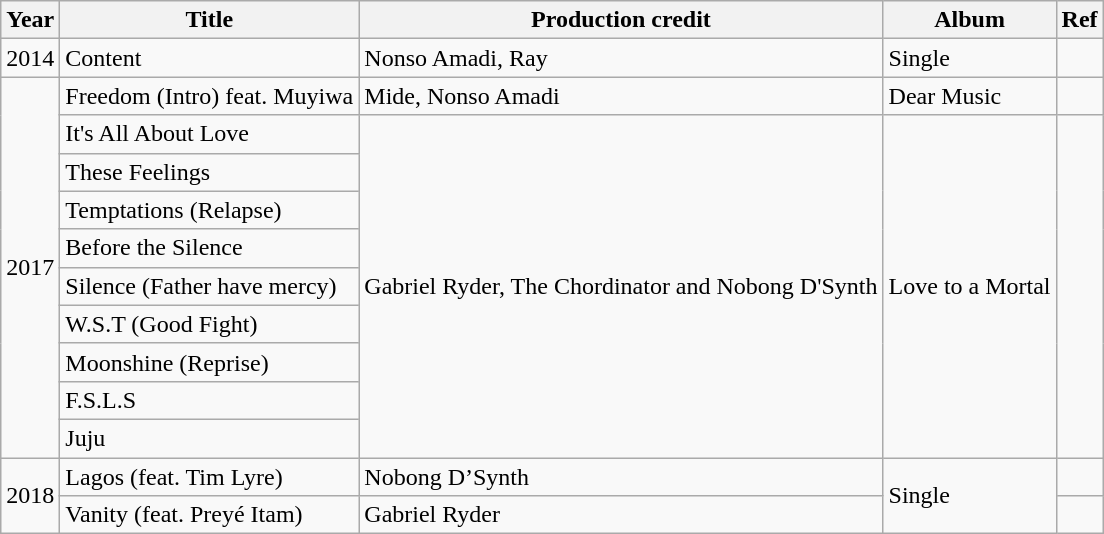<table class="wikitable">
<tr>
<th>Year</th>
<th>Title</th>
<th>Production credit</th>
<th>Album</th>
<th>Ref</th>
</tr>
<tr>
<td>2014</td>
<td>Content</td>
<td>Nonso Amadi, Ray</td>
<td>Single</td>
<td></td>
</tr>
<tr>
<td rowspan="10">2017</td>
<td>Freedom (Intro) feat. Muyiwa</td>
<td>Mide, Nonso Amadi</td>
<td>Dear Music</td>
<td></td>
</tr>
<tr>
<td>It's All About Love</td>
<td rowspan="9">Gabriel Ryder, The Chordinator and Nobong D'Synth</td>
<td rowspan="9">Love to a Mortal</td>
<td rowspan="9"></td>
</tr>
<tr>
<td>These Feelings</td>
</tr>
<tr>
<td>Temptations (Relapse)</td>
</tr>
<tr>
<td>Before the Silence</td>
</tr>
<tr>
<td>Silence (Father have mercy)</td>
</tr>
<tr>
<td>W.S.T (Good Fight)</td>
</tr>
<tr>
<td>Moonshine (Reprise)</td>
</tr>
<tr>
<td>F.S.L.S</td>
</tr>
<tr>
<td>Juju</td>
</tr>
<tr>
<td rowspan="2">2018</td>
<td>Lagos (feat. Tim Lyre)</td>
<td>Nobong D’Synth</td>
<td rowspan="2">Single</td>
<td></td>
</tr>
<tr>
<td>Vanity (feat. Preyé Itam)</td>
<td>Gabriel Ryder</td>
<td></td>
</tr>
</table>
